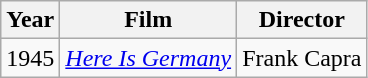<table class="wikitable">
<tr>
<th>Year</th>
<th>Film</th>
<th>Director</th>
</tr>
<tr>
<td>1945</td>
<td><em><a href='#'>Here Is Germany</a></em></td>
<td>Frank Capra</td>
</tr>
</table>
